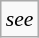<table class="wikitable floatright" style="font-size: 0.9em;">
<tr>
<td><em>see </em></td>
</tr>
</table>
